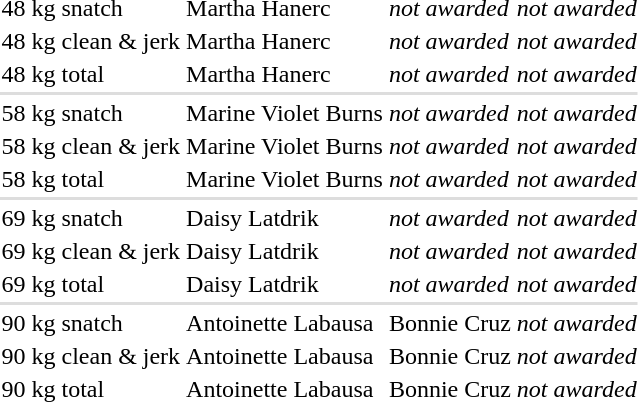<table>
<tr>
<td>48 kg snatch</td>
<td>Martha Hanerc<br></td>
<td><em>not awarded</em></td>
<td><em>not awarded</em></td>
</tr>
<tr>
<td>48 kg clean & jerk</td>
<td>Martha Hanerc<br></td>
<td><em>not awarded</em></td>
<td><em>not awarded</em></td>
</tr>
<tr>
<td>48 kg total</td>
<td>Martha Hanerc<br></td>
<td><em>not awarded</em></td>
<td><em>not awarded</em></td>
</tr>
<tr bgcolor=#dddddd>
<td colspan=4></td>
</tr>
<tr>
<td>58 kg snatch</td>
<td>Marine Violet Burns<br></td>
<td><em>not awarded</em></td>
<td><em>not awarded</em></td>
</tr>
<tr>
<td>58 kg clean & jerk</td>
<td>Marine Violet Burns<br></td>
<td><em>not awarded</em></td>
<td><em>not awarded</em></td>
</tr>
<tr>
<td>58 kg total</td>
<td>Marine Violet Burns<br></td>
<td><em>not awarded</em></td>
<td><em>not awarded</em></td>
</tr>
<tr bgcolor=#dddddd>
<td colspan=4></td>
</tr>
<tr>
<td>69 kg snatch</td>
<td>Daisy Latdrik<br></td>
<td><em>not awarded</em></td>
<td><em>not awarded</em></td>
</tr>
<tr>
<td>69 kg clean & jerk</td>
<td>Daisy Latdrik<br></td>
<td><em>not awarded</em></td>
<td><em>not awarded</em></td>
</tr>
<tr>
<td>69 kg total</td>
<td>Daisy Latdrik<br></td>
<td><em>not awarded</em></td>
<td><em>not awarded</em></td>
</tr>
<tr bgcolor=#dddddd>
<td colspan=4></td>
</tr>
<tr>
<td>90 kg snatch</td>
<td nowrap>Antoinette Labausa<br></td>
<td nowrap>Bonnie Cruz<br></td>
<td nowrap><em>not awarded</em></td>
</tr>
<tr>
<td>90 kg clean & jerk</td>
<td>Antoinette Labausa<br></td>
<td>Bonnie Cruz<br></td>
<td><em>not awarded</em></td>
</tr>
<tr>
<td>90 kg total</td>
<td>Antoinette Labausa<br></td>
<td>Bonnie Cruz<br></td>
<td><em>not awarded</em></td>
</tr>
</table>
